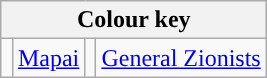<table class="wikitable" align="right">
<tr>
<th colspan=4>Colour key</th>
</tr>
<tr>
<td style="background-color:"></td>
<td><a href='#'>Mapai</a></td>
<td style="background-color:"></td>
<td><a href='#'>General Zionists</a></td>
</tr>
</table>
